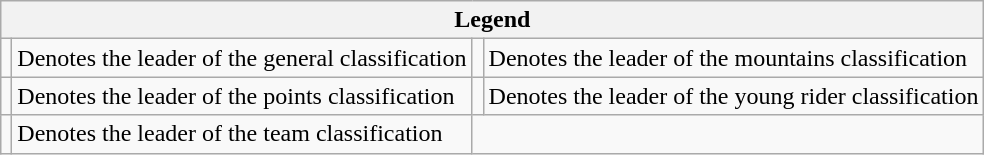<table class="wikitable noresize">
<tr>
<th colspan="4">Legend</th>
</tr>
<tr>
<td></td>
<td>Denotes the leader of the general classification</td>
<td></td>
<td>Denotes the leader of the mountains classification</td>
</tr>
<tr>
<td></td>
<td>Denotes the leader of the points classification</td>
<td></td>
<td>Denotes the leader of the young rider classification</td>
</tr>
<tr>
<td></td>
<td>Denotes the leader of the team classification</td>
</tr>
</table>
